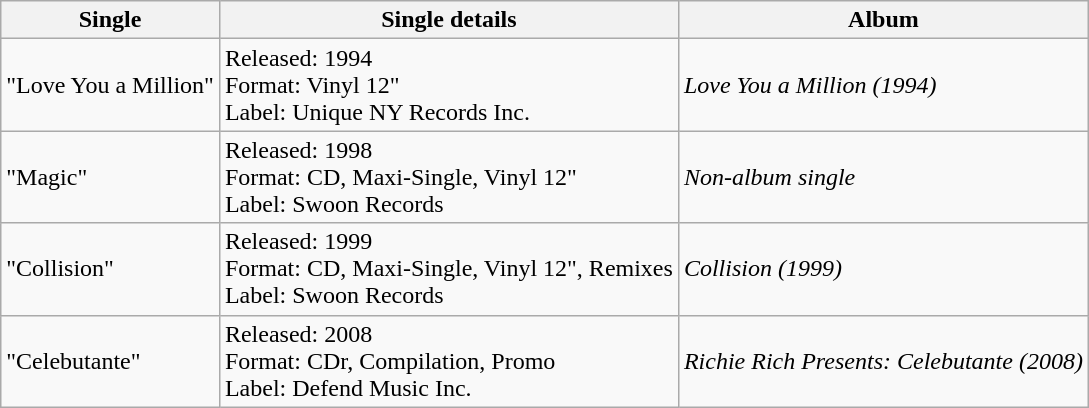<table class="wikitable">
<tr>
<th>Single</th>
<th>Single details</th>
<th>Album</th>
</tr>
<tr>
<td>"Love You a Million"</td>
<td>Released: 1994<br>Format: Vinyl 12"<br>Label: Unique NY Records Inc.</td>
<td><em>Love You a Million (1994)</em></td>
</tr>
<tr>
<td>"Magic"</td>
<td>Released: 1998<br>Format: CD, Maxi-Single, Vinyl 12"<br>Label: Swoon Records</td>
<td><em>Non-album single</em></td>
</tr>
<tr>
<td>"Collision"</td>
<td>Released: 1999<br>Format: CD, Maxi-Single, Vinyl 12", Remixes<br>Label: Swoon Records</td>
<td><em>Collision (1999)</em></td>
</tr>
<tr>
<td>"Celebutante"</td>
<td>Released: 2008<br>Format: CDr, Compilation, Promo<br>Label: Defend Music Inc.</td>
<td><em>Richie Rich Presents: Celebutante (2008)</em></td>
</tr>
</table>
